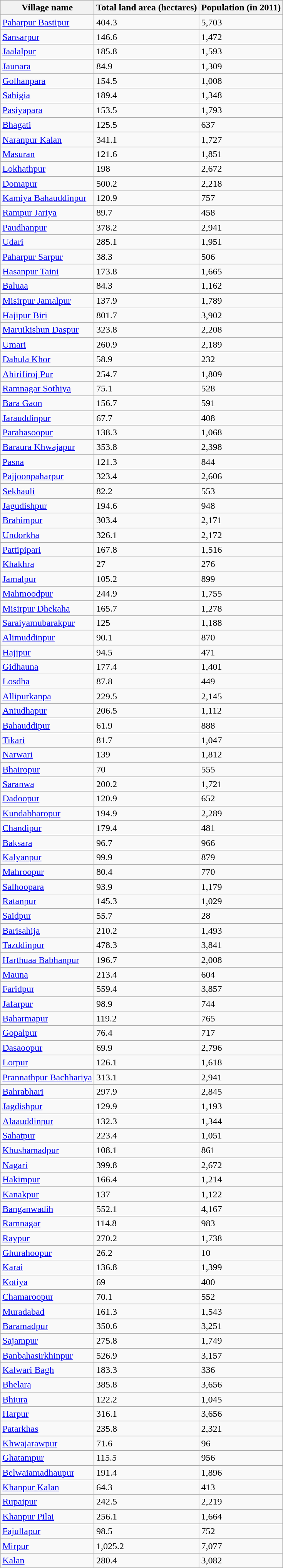<table class="wikitable sortable">
<tr>
<th>Village name</th>
<th>Total land area (hectares)</th>
<th>Population (in 2011)</th>
</tr>
<tr>
<td><a href='#'>Paharpur Bastipur</a></td>
<td>404.3</td>
<td>5,703</td>
</tr>
<tr>
<td><a href='#'>Sansarpur</a></td>
<td>146.6</td>
<td>1,472</td>
</tr>
<tr>
<td><a href='#'>Jaalalpur</a></td>
<td>185.8</td>
<td>1,593</td>
</tr>
<tr>
<td><a href='#'>Jaunara</a></td>
<td>84.9</td>
<td>1,309</td>
</tr>
<tr>
<td><a href='#'>Golhanpara</a></td>
<td>154.5</td>
<td>1,008</td>
</tr>
<tr>
<td><a href='#'>Sahigia</a></td>
<td>189.4</td>
<td>1,348</td>
</tr>
<tr>
<td><a href='#'>Pasiyapara</a></td>
<td>153.5</td>
<td>1,793</td>
</tr>
<tr>
<td><a href='#'>Bhagati</a></td>
<td>125.5</td>
<td>637</td>
</tr>
<tr>
<td><a href='#'>Naranpur Kalan</a></td>
<td>341.1</td>
<td>1,727</td>
</tr>
<tr>
<td><a href='#'>Masuran</a></td>
<td>121.6</td>
<td>1,851</td>
</tr>
<tr>
<td><a href='#'>Lokhathpur</a></td>
<td>198</td>
<td>2,672</td>
</tr>
<tr>
<td><a href='#'>Domapur</a></td>
<td>500.2</td>
<td>2,218</td>
</tr>
<tr>
<td><a href='#'>Kamiya Bahauddinpur</a></td>
<td>120.9</td>
<td>757</td>
</tr>
<tr>
<td><a href='#'>Rampur Jariya</a></td>
<td>89.7</td>
<td>458</td>
</tr>
<tr>
<td><a href='#'>Paudhanpur</a></td>
<td>378.2</td>
<td>2,941</td>
</tr>
<tr>
<td><a href='#'>Udari</a></td>
<td>285.1</td>
<td>1,951</td>
</tr>
<tr>
<td><a href='#'>Paharpur Sarpur</a></td>
<td>38.3</td>
<td>506</td>
</tr>
<tr>
<td><a href='#'>Hasanpur Taini</a></td>
<td>173.8</td>
<td>1,665</td>
</tr>
<tr>
<td><a href='#'>Baluaa</a></td>
<td>84.3</td>
<td>1,162</td>
</tr>
<tr>
<td><a href='#'>Misirpur Jamalpur</a></td>
<td>137.9</td>
<td>1,789</td>
</tr>
<tr>
<td><a href='#'>Hajipur Biri</a></td>
<td>801.7</td>
<td>3,902</td>
</tr>
<tr>
<td><a href='#'>Maruikishun Daspur</a></td>
<td>323.8</td>
<td>2,208</td>
</tr>
<tr>
<td><a href='#'>Umari</a></td>
<td>260.9</td>
<td>2,189</td>
</tr>
<tr>
<td><a href='#'>Dahula Khor</a></td>
<td>58.9</td>
<td>232</td>
</tr>
<tr>
<td><a href='#'>Ahirifiroj Pur</a></td>
<td>254.7</td>
<td>1,809</td>
</tr>
<tr>
<td><a href='#'>Ramnagar Sothiya</a></td>
<td>75.1</td>
<td>528</td>
</tr>
<tr>
<td><a href='#'>Bara Gaon</a></td>
<td>156.7</td>
<td>591</td>
</tr>
<tr>
<td><a href='#'>Jarauddinpur</a></td>
<td>67.7</td>
<td>408</td>
</tr>
<tr>
<td><a href='#'>Parabasoopur</a></td>
<td>138.3</td>
<td>1,068</td>
</tr>
<tr>
<td><a href='#'>Baraura Khwajapur</a></td>
<td>353.8</td>
<td>2,398</td>
</tr>
<tr>
<td><a href='#'>Pasna</a></td>
<td>121.3</td>
<td>844</td>
</tr>
<tr>
<td><a href='#'>Pajjoonpaharpur</a></td>
<td>323.4</td>
<td>2,606</td>
</tr>
<tr>
<td><a href='#'>Sekhauli</a></td>
<td>82.2</td>
<td>553</td>
</tr>
<tr>
<td><a href='#'>Jagudishpur</a></td>
<td>194.6</td>
<td>948</td>
</tr>
<tr>
<td><a href='#'>Brahimpur</a></td>
<td>303.4</td>
<td>2,171</td>
</tr>
<tr>
<td><a href='#'>Undorkha</a></td>
<td>326.1</td>
<td>2,172</td>
</tr>
<tr>
<td><a href='#'>Pattipipari</a></td>
<td>167.8</td>
<td>1,516</td>
</tr>
<tr>
<td><a href='#'>Khakhra</a></td>
<td>27</td>
<td>276</td>
</tr>
<tr>
<td><a href='#'>Jamalpur</a></td>
<td>105.2</td>
<td>899</td>
</tr>
<tr>
<td><a href='#'>Mahmoodpur</a></td>
<td>244.9</td>
<td>1,755</td>
</tr>
<tr>
<td><a href='#'>Misirpur Dhekaha</a></td>
<td>165.7</td>
<td>1,278</td>
</tr>
<tr>
<td><a href='#'>Saraiyamubarakpur</a></td>
<td>125</td>
<td>1,188</td>
</tr>
<tr>
<td><a href='#'>Alimuddinpur</a></td>
<td>90.1</td>
<td>870</td>
</tr>
<tr>
<td><a href='#'>Hajipur</a></td>
<td>94.5</td>
<td>471</td>
</tr>
<tr>
<td><a href='#'>Gidhauna</a></td>
<td>177.4</td>
<td>1,401</td>
</tr>
<tr>
<td><a href='#'>Losdha</a></td>
<td>87.8</td>
<td>449</td>
</tr>
<tr>
<td><a href='#'>Allipurkanpa</a></td>
<td>229.5</td>
<td>2,145</td>
</tr>
<tr>
<td><a href='#'>Aniudhapur</a></td>
<td>206.5</td>
<td>1,112</td>
</tr>
<tr>
<td><a href='#'>Bahauddipur</a></td>
<td>61.9</td>
<td>888</td>
</tr>
<tr>
<td><a href='#'>Tikari</a></td>
<td>81.7</td>
<td>1,047</td>
</tr>
<tr>
<td><a href='#'>Narwari</a></td>
<td>139</td>
<td>1,812</td>
</tr>
<tr>
<td><a href='#'>Bhairopur</a></td>
<td>70</td>
<td>555</td>
</tr>
<tr>
<td><a href='#'>Saranwa</a></td>
<td>200.2</td>
<td>1,721</td>
</tr>
<tr>
<td><a href='#'>Dadoopur</a></td>
<td>120.9</td>
<td>652</td>
</tr>
<tr>
<td><a href='#'>Kundabharopur</a></td>
<td>194.9</td>
<td>2,289</td>
</tr>
<tr>
<td><a href='#'>Chandipur</a></td>
<td>179.4</td>
<td>481</td>
</tr>
<tr>
<td><a href='#'>Baksara</a></td>
<td>96.7</td>
<td>966</td>
</tr>
<tr>
<td><a href='#'>Kalyanpur</a></td>
<td>99.9</td>
<td>879</td>
</tr>
<tr>
<td><a href='#'>Mahroopur</a></td>
<td>80.4</td>
<td>770</td>
</tr>
<tr>
<td><a href='#'>Salhoopara</a></td>
<td>93.9</td>
<td>1,179</td>
</tr>
<tr>
<td><a href='#'>Ratanpur</a></td>
<td>145.3</td>
<td>1,029</td>
</tr>
<tr>
<td><a href='#'>Saidpur</a></td>
<td>55.7</td>
<td>28</td>
</tr>
<tr>
<td><a href='#'>Barisahija</a></td>
<td>210.2</td>
<td>1,493</td>
</tr>
<tr>
<td><a href='#'>Tazddinpur</a></td>
<td>478.3</td>
<td>3,841</td>
</tr>
<tr>
<td><a href='#'>Harthuaa Babhanpur</a></td>
<td>196.7</td>
<td>2,008</td>
</tr>
<tr>
<td><a href='#'>Mauna</a></td>
<td>213.4</td>
<td>604</td>
</tr>
<tr>
<td><a href='#'>Faridpur</a></td>
<td>559.4</td>
<td>3,857</td>
</tr>
<tr>
<td><a href='#'>Jafarpur</a></td>
<td>98.9</td>
<td>744</td>
</tr>
<tr>
<td><a href='#'>Baharmapur</a></td>
<td>119.2</td>
<td>765</td>
</tr>
<tr>
<td><a href='#'>Gopalpur</a></td>
<td>76.4</td>
<td>717</td>
</tr>
<tr>
<td><a href='#'>Dasaoopur</a></td>
<td>69.9</td>
<td>2,796</td>
</tr>
<tr>
<td><a href='#'>Lorpur</a></td>
<td>126.1</td>
<td>1,618</td>
</tr>
<tr>
<td><a href='#'>Prannathpur Bachhariya</a></td>
<td>313.1</td>
<td>2,941</td>
</tr>
<tr>
<td><a href='#'>Bahrabhari</a></td>
<td>297.9</td>
<td>2,845</td>
</tr>
<tr>
<td><a href='#'>Jagdishpur</a></td>
<td>129.9</td>
<td>1,193</td>
</tr>
<tr>
<td><a href='#'>Alaauddinpur</a></td>
<td>132.3</td>
<td>1,344</td>
</tr>
<tr>
<td><a href='#'>Sahatpur</a></td>
<td>223.4</td>
<td>1,051</td>
</tr>
<tr>
<td><a href='#'>Khushamadpur</a></td>
<td>108.1</td>
<td>861</td>
</tr>
<tr>
<td><a href='#'>Nagari</a></td>
<td>399.8</td>
<td>2,672</td>
</tr>
<tr>
<td><a href='#'>Hakimpur</a></td>
<td>166.4</td>
<td>1,214</td>
</tr>
<tr>
<td><a href='#'>Kanakpur</a></td>
<td>137</td>
<td>1,122</td>
</tr>
<tr>
<td><a href='#'>Banganwadih</a></td>
<td>552.1</td>
<td>4,167</td>
</tr>
<tr>
<td><a href='#'>Ramnagar</a></td>
<td>114.8</td>
<td>983</td>
</tr>
<tr>
<td><a href='#'>Raypur</a></td>
<td>270.2</td>
<td>1,738</td>
</tr>
<tr>
<td><a href='#'>Ghurahoopur</a></td>
<td>26.2</td>
<td>10</td>
</tr>
<tr>
<td><a href='#'>Karai</a></td>
<td>136.8</td>
<td>1,399</td>
</tr>
<tr>
<td><a href='#'>Kotiya</a></td>
<td>69</td>
<td>400</td>
</tr>
<tr>
<td><a href='#'>Chamaroopur</a></td>
<td>70.1</td>
<td>552</td>
</tr>
<tr>
<td><a href='#'>Muradabad</a></td>
<td>161.3</td>
<td>1,543</td>
</tr>
<tr>
<td><a href='#'>Baramadpur</a></td>
<td>350.6</td>
<td>3,251</td>
</tr>
<tr>
<td><a href='#'>Sajampur</a></td>
<td>275.8</td>
<td>1,749</td>
</tr>
<tr>
<td><a href='#'>Banbahasirkhinpur</a></td>
<td>526.9</td>
<td>3,157</td>
</tr>
<tr>
<td><a href='#'>Kalwari Bagh</a></td>
<td>183.3</td>
<td>336</td>
</tr>
<tr>
<td><a href='#'>Bhelara</a></td>
<td>385.8</td>
<td>3,656</td>
</tr>
<tr>
<td><a href='#'>Bhiura</a></td>
<td>122.2</td>
<td>1,045</td>
</tr>
<tr>
<td><a href='#'>Harpur</a></td>
<td>316.1</td>
<td>3,656</td>
</tr>
<tr>
<td><a href='#'>Patarkhas</a></td>
<td>235.8</td>
<td>2,321</td>
</tr>
<tr>
<td><a href='#'>Khwajarawpur</a></td>
<td>71.6</td>
<td>96</td>
</tr>
<tr>
<td><a href='#'>Ghatampur</a></td>
<td>115.5</td>
<td>956</td>
</tr>
<tr>
<td><a href='#'>Belwaiamadhaupur</a></td>
<td>191.4</td>
<td>1,896</td>
</tr>
<tr>
<td><a href='#'>Khanpur Kalan</a></td>
<td>64.3</td>
<td>413</td>
</tr>
<tr>
<td><a href='#'>Rupaipur</a></td>
<td>242.5</td>
<td>2,219</td>
</tr>
<tr>
<td><a href='#'>Khanpur Pilai</a></td>
<td>256.1</td>
<td>1,664</td>
</tr>
<tr>
<td><a href='#'>Fajullapur</a></td>
<td>98.5</td>
<td>752</td>
</tr>
<tr>
<td><a href='#'>Mirpur</a></td>
<td>1,025.2</td>
<td>7,077</td>
</tr>
<tr>
<td><a href='#'>Kalan</a></td>
<td>280.4</td>
<td>3,082</td>
</tr>
</table>
